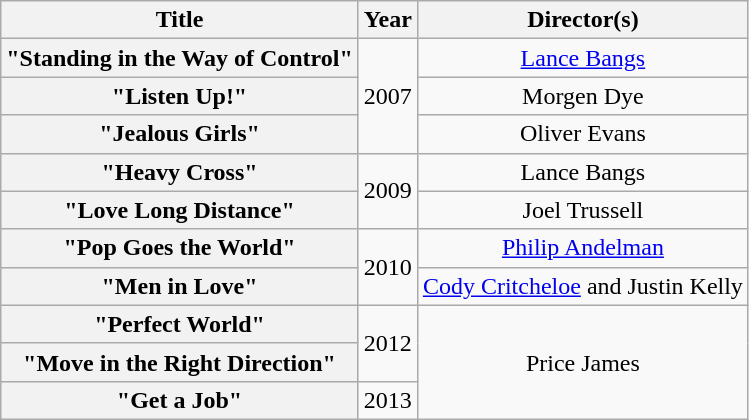<table class="wikitable plainrowheaders" style="text-align:center;">
<tr>
<th scope="col">Title</th>
<th scope="col">Year</th>
<th scope="col">Director(s)</th>
</tr>
<tr>
<th scope="row">"Standing in the Way of Control"</th>
<td rowspan="3">2007</td>
<td><a href='#'>Lance Bangs</a></td>
</tr>
<tr>
<th scope="row">"Listen Up!"</th>
<td>Morgen Dye</td>
</tr>
<tr>
<th scope="row">"Jealous Girls"</th>
<td>Oliver Evans</td>
</tr>
<tr>
<th scope="row">"Heavy Cross"</th>
<td rowspan="2">2009</td>
<td>Lance Bangs</td>
</tr>
<tr>
<th scope="row">"Love Long Distance"</th>
<td>Joel Trussell</td>
</tr>
<tr>
<th scope="row">"Pop Goes the World"</th>
<td rowspan="2">2010</td>
<td><a href='#'>Philip Andelman</a></td>
</tr>
<tr>
<th scope="row">"Men in Love"</th>
<td><a href='#'>Cody Critcheloe</a> and Justin Kelly</td>
</tr>
<tr>
<th scope="row">"Perfect World"</th>
<td rowspan="2">2012</td>
<td rowspan="3">Price James</td>
</tr>
<tr>
<th scope="row">"Move in the Right Direction"</th>
</tr>
<tr>
<th scope="row">"Get a Job"</th>
<td>2013</td>
</tr>
</table>
